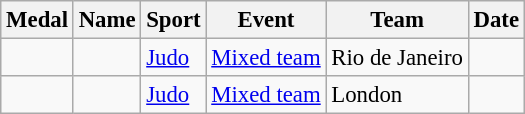<table class="wikitable"  style="font-size: 95%;">
<tr>
<th>Medal</th>
<th>Name</th>
<th>Sport</th>
<th>Event</th>
<th>Team</th>
<th>Date</th>
</tr>
<tr>
<td></td>
<td></td>
<td><a href='#'>Judo</a></td>
<td><a href='#'>Mixed team</a></td>
<td>Rio de Janeiro</td>
<td></td>
</tr>
<tr>
<td></td>
<td></td>
<td><a href='#'>Judo</a></td>
<td><a href='#'>Mixed team</a></td>
<td>London</td>
<td></td>
</tr>
</table>
